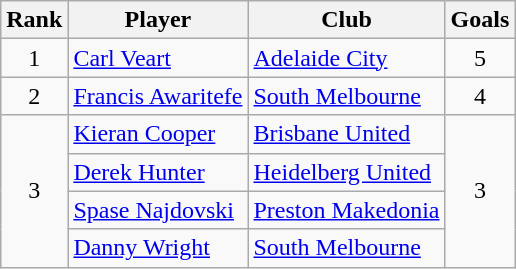<table class="wikitable" style="text-align:center">
<tr>
<th>Rank</th>
<th>Player</th>
<th>Club</th>
<th>Goals</th>
</tr>
<tr>
<td>1</td>
<td align="left"> <a href='#'>Carl Veart</a></td>
<td align="left"><a href='#'>Adelaide City</a></td>
<td>5</td>
</tr>
<tr>
<td>2</td>
<td align="left"> <a href='#'>Francis Awaritefe</a></td>
<td align="left"><a href='#'>South Melbourne</a></td>
<td>4</td>
</tr>
<tr>
<td rowspan="4">3</td>
<td align="left"> <a href='#'>Kieran Cooper</a></td>
<td align="left"><a href='#'>Brisbane United</a></td>
<td rowspan="5">3</td>
</tr>
<tr>
<td align="left"> <a href='#'>Derek Hunter</a></td>
<td align="left"><a href='#'>Heidelberg United</a></td>
</tr>
<tr>
<td align="left"> <a href='#'>Spase Najdovski</a></td>
<td align="left"><a href='#'>Preston Makedonia</a></td>
</tr>
<tr>
<td align="left"> <a href='#'>Danny Wright</a></td>
<td align="left"><a href='#'>South Melbourne</a></td>
</tr>
</table>
